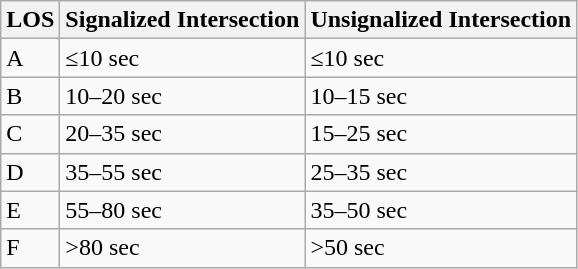<table class="wikitable">
<tr>
<th>LOS</th>
<th>Signalized Intersection</th>
<th>Unsignalized Intersection</th>
</tr>
<tr>
<td>A</td>
<td>≤10 sec</td>
<td>≤10 sec</td>
</tr>
<tr>
<td>B</td>
<td>10–20 sec</td>
<td>10–15 sec</td>
</tr>
<tr>
<td>C</td>
<td>20–35 sec</td>
<td>15–25 sec</td>
</tr>
<tr>
<td>D</td>
<td>35–55 sec</td>
<td>25–35 sec</td>
</tr>
<tr>
<td>E</td>
<td>55–80 sec</td>
<td>35–50 sec</td>
</tr>
<tr>
<td>F</td>
<td>>80 sec</td>
<td>>50 sec</td>
</tr>
</table>
